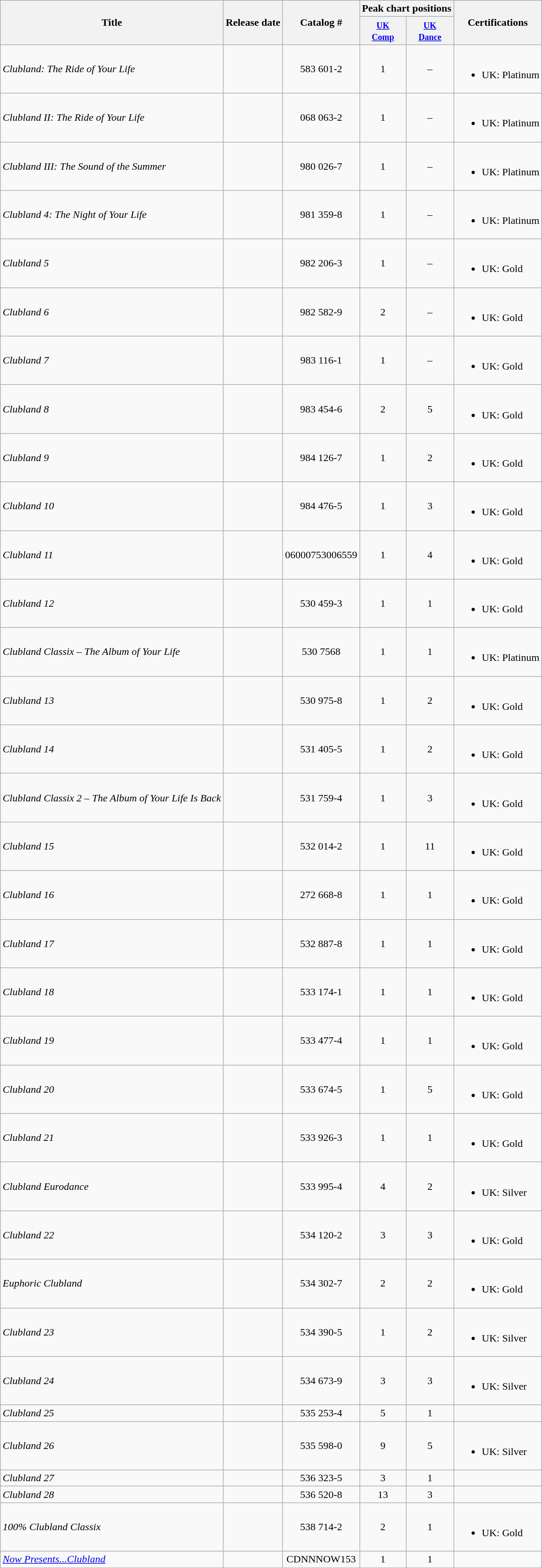<table class="wikitable" style="text-align:center; width:auto; table-layout:fixed;">
<tr>
<th rowspan="2">Title</th>
<th rowspan="2">Release date</th>
<th rowspan="2">Catalog #</th>
<th colspan="2">Peak chart positions</th>
<th rowspan="2">Certifications <br></th>
</tr>
<tr>
<th><small><a href='#'>UK <br>Comp</a></small> <br></th>
<th><small><a href='#'>UK <br>Dance</a></small> <br></th>
</tr>
<tr>
<td style="text-align:left;"><em>Clubland: The Ride of Your Life</em></td>
<td></td>
<td>583 601-2</td>
<td>1</td>
<td>–</td>
<td style="text-align:left;"><br><ul><li>UK: Platinum</li></ul></td>
</tr>
<tr>
<td style="text-align:left;"><em>Clubland II: The Ride of Your Life</em></td>
<td></td>
<td>068 063-2</td>
<td>1</td>
<td>–</td>
<td style="text-align:left;"><br><ul><li>UK: Platinum</li></ul></td>
</tr>
<tr>
<td style="text-align:left;"><em>Clubland III: The Sound of the Summer</em></td>
<td></td>
<td>980 026-7</td>
<td>1</td>
<td>–</td>
<td style="text-align:left;"><br><ul><li>UK: Platinum</li></ul></td>
</tr>
<tr>
<td style="text-align:left;"><em>Clubland 4: The Night of Your Life</em></td>
<td></td>
<td>981 359-8</td>
<td>1</td>
<td>–</td>
<td style="text-align:left;"><br><ul><li>UK: Platinum</li></ul></td>
</tr>
<tr>
<td style="text-align:left;"><em>Clubland 5</em></td>
<td></td>
<td>982 206-3</td>
<td>1</td>
<td>–</td>
<td style="text-align:left;"><br><ul><li>UK: Gold</li></ul></td>
</tr>
<tr>
<td style="text-align:left;"><em>Clubland 6</em></td>
<td></td>
<td>982 582-9</td>
<td>2</td>
<td>–</td>
<td style="text-align:left;"><br><ul><li>UK: Gold</li></ul></td>
</tr>
<tr>
<td style="text-align:left;"><em>Clubland 7</em></td>
<td></td>
<td>983 116-1</td>
<td>1</td>
<td>–</td>
<td style="text-align:left;"><br><ul><li>UK: Gold</li></ul></td>
</tr>
<tr>
<td style="text-align:left;"><em>Clubland 8</em></td>
<td></td>
<td>983 454-6</td>
<td>2</td>
<td>5</td>
<td style="text-align:left;"><br><ul><li>UK: Gold</li></ul></td>
</tr>
<tr>
<td style="text-align:left;"><em>Clubland 9</em></td>
<td></td>
<td>984 126-7</td>
<td>1</td>
<td>2</td>
<td style="text-align:left;"><br><ul><li>UK: Gold</li></ul></td>
</tr>
<tr>
<td style="text-align:left;"><em>Clubland 10</em></td>
<td></td>
<td>984 476-5</td>
<td>1</td>
<td>3</td>
<td style="text-align:left;"><br><ul><li>UK: Gold</li></ul></td>
</tr>
<tr>
<td style="text-align:left;"><em>Clubland 11</em></td>
<td></td>
<td>06000753006559</td>
<td>1</td>
<td>4</td>
<td style="text-align:left;"><br><ul><li>UK: Gold</li></ul></td>
</tr>
<tr>
<td style="text-align:left;"><em>Clubland 12</em></td>
<td></td>
<td>530 459-3</td>
<td>1</td>
<td>1</td>
<td style="text-align:left;"><br><ul><li>UK: Gold</li></ul></td>
</tr>
<tr>
<td style="text-align:left;"><em>Clubland Classix – The Album of Your Life</em></td>
<td></td>
<td>530 7568</td>
<td>1</td>
<td>1</td>
<td style="text-align:left;"><br><ul><li>UK: Platinum</li></ul></td>
</tr>
<tr>
<td style="text-align:left;"><em>Clubland 13</em></td>
<td></td>
<td>530 975-8</td>
<td>1</td>
<td>2</td>
<td style="text-align:left;"><br><ul><li>UK: Gold</li></ul></td>
</tr>
<tr>
<td style="text-align:left;"><em>Clubland 14</em></td>
<td></td>
<td>531 405-5</td>
<td>1</td>
<td>2</td>
<td style="text-align:left;"><br><ul><li>UK: Gold</li></ul></td>
</tr>
<tr>
<td style="text-align:left;"><em>Clubland Classix 2 – The Album of Your Life Is Back</em></td>
<td></td>
<td>531 759-4</td>
<td>1</td>
<td>3</td>
<td style="text-align:left;"><br><ul><li>UK: Gold</li></ul></td>
</tr>
<tr>
<td style="text-align:left;"><em>Clubland 15</em></td>
<td></td>
<td>532 014-2</td>
<td>1</td>
<td>11</td>
<td style="text-align:left;"><br><ul><li>UK: Gold</li></ul></td>
</tr>
<tr>
<td style="text-align:left;"><em>Clubland 16</em></td>
<td></td>
<td>272 668-8</td>
<td>1</td>
<td>1</td>
<td style="text-align:left;"><br><ul><li>UK: Gold</li></ul></td>
</tr>
<tr>
<td style="text-align:left;"><em>Clubland 17</em></td>
<td></td>
<td>532 887-8</td>
<td>1</td>
<td>1</td>
<td style="text-align:left;"><br><ul><li>UK: Gold</li></ul></td>
</tr>
<tr>
<td style="text-align:left;"><em>Clubland 18</em></td>
<td></td>
<td>533 174-1</td>
<td>1</td>
<td>1</td>
<td style="text-align:left;"><br><ul><li>UK: Gold</li></ul></td>
</tr>
<tr>
<td style="text-align:left;"><em>Clubland 19</em></td>
<td></td>
<td>533 477-4</td>
<td>1</td>
<td>1</td>
<td style="text-align:left;"><br><ul><li>UK: Gold</li></ul></td>
</tr>
<tr>
<td style="text-align:left;"><em>Clubland 20</em></td>
<td></td>
<td>533 674-5</td>
<td>1</td>
<td>5</td>
<td style="text-align:left;"><br><ul><li>UK: Gold</li></ul></td>
</tr>
<tr>
<td style="text-align:left;"><em>Clubland 21</em></td>
<td></td>
<td>533 926-3</td>
<td>1</td>
<td>1</td>
<td style="text-align:left;"><br><ul><li>UK: Gold</li></ul></td>
</tr>
<tr>
<td style="text-align:left;"><em>Clubland Eurodance</em></td>
<td></td>
<td>533 995-4</td>
<td>4</td>
<td>2</td>
<td style="text-align:left;"><br><ul><li>UK: Silver</li></ul></td>
</tr>
<tr>
<td style="text-align:left;"><em>Clubland 22</em></td>
<td></td>
<td>534 120-2</td>
<td>3</td>
<td>3</td>
<td style="text-align:left;"><br><ul><li>UK: Gold</li></ul></td>
</tr>
<tr>
<td style="text-align:left;"><em>Euphoric Clubland</em></td>
<td></td>
<td>534 302-7</td>
<td>2</td>
<td>2</td>
<td style="text-align:left;"><br><ul><li>UK: Gold</li></ul></td>
</tr>
<tr>
<td style="text-align:left;"><em>Clubland 23</em></td>
<td></td>
<td>534 390-5</td>
<td>1</td>
<td>2</td>
<td style="text-align:left;"><br><ul><li>UK: Silver</li></ul></td>
</tr>
<tr>
<td style="text-align:left;"><em>Clubland 24</em></td>
<td></td>
<td>534 673-9</td>
<td>3</td>
<td>3</td>
<td style="text-align:left;"><br><ul><li>UK: Silver</li></ul></td>
</tr>
<tr>
<td style="text-align:left;"><em>Clubland 25</em></td>
<td></td>
<td>535 253-4</td>
<td>5</td>
<td>1</td>
<td></td>
</tr>
<tr>
<td style="text-align:left;"><em>Clubland 26</em></td>
<td></td>
<td>535 598-0</td>
<td>9</td>
<td>5</td>
<td style="text-align:left;"><br><ul><li>UK: Silver</li></ul></td>
</tr>
<tr>
<td style="text-align:left;"><em>Clubland 27</em></td>
<td></td>
<td>536 323-5</td>
<td>3</td>
<td>1</td>
<td></td>
</tr>
<tr>
<td style="text-align:left;"><em>Clubland 28</em></td>
<td></td>
<td>536 520-8</td>
<td>13</td>
<td>3</td>
<td></td>
</tr>
<tr>
<td style="text-align:left;"><em>100% Clubland Classix</em></td>
<td></td>
<td>538 714-2</td>
<td>2</td>
<td>1</td>
<td style="text-align:left;"><br><ul><li>UK: Gold</li></ul></td>
</tr>
<tr>
<td style="text-align:left;"><em><a href='#'>Now Presents...Clubland</a></em></td>
<td></td>
<td>CDNNNOW153</td>
<td>1</td>
<td>1</td>
<td></td>
</tr>
</table>
